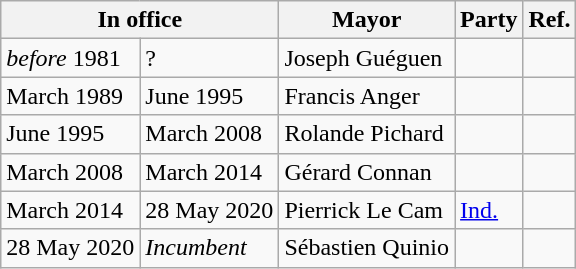<table class="wikitable">
<tr>
<th colspan="2">In office</th>
<th>Mayor</th>
<th>Party</th>
<th>Ref.</th>
</tr>
<tr>
<td><em>before</em> 1981</td>
<td>?</td>
<td>Joseph Guéguen</td>
<td></td>
<td></td>
</tr>
<tr>
<td>March 1989</td>
<td>June 1995</td>
<td>Francis Anger</td>
<td></td>
<td></td>
</tr>
<tr>
<td>June 1995</td>
<td>March 2008</td>
<td>Rolande Pichard</td>
<td></td>
<td></td>
</tr>
<tr>
<td>March 2008</td>
<td>March 2014</td>
<td>Gérard Connan</td>
<td></td>
<td></td>
</tr>
<tr>
<td>March 2014</td>
<td>28 May 2020</td>
<td>Pierrick Le Cam</td>
<td><a href='#'>Ind.</a></td>
<td></td>
</tr>
<tr>
<td>28 May 2020</td>
<td><em>Incumbent</em></td>
<td>Sébastien Quinio</td>
<td></td>
<td></td>
</tr>
</table>
